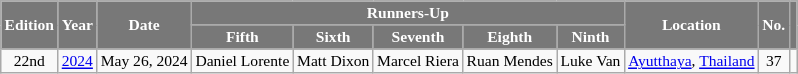<table class="wikitable" style="font-size:65%; text-align:left;">
<tr>
<th rowspan="2" style="background-color:#787878;color:#FFFFFF;">Edition</th>
<th rowspan="2" style="background-color:#787878;color:#FFFFFF;">Year</th>
<th rowspan="2" style="background-color:#787878;color:#FFFFFF;">Date</th>
<th colspan="5" style="background-color:#787878;color:#FFFFFF;">Runners-Up</th>
<th rowspan="2" style="background-color:#787878;color:#FFFFFF;">Location</th>
<th rowspan="2" style="background-color:#787878;color:#FFFFFF;">No.</th>
<th rowspan="2" style="background-color:#787878;color:#FFFFFF;"></th>
</tr>
<tr>
<th style="background-color:#787878;color:#FFFFFF;"><strong>Fifth</strong></th>
<th style="background-color:#787878;color:#FFFFFF;"><strong>Sixth</strong></th>
<th style="background-color:#787878;color:#FFFFFF;">Seventh</th>
<th style="background-color:#787878;color:#FFFFFF;">Eighth</th>
<th style="background-color:#787878;color:#FFFFFF;">Ninth</th>
</tr>
<tr style="text-align:center;">
<td>22nd</td>
<td><a href='#'>2024</a></td>
<td>May 26, 2024</td>
<td>Daniel Lorente<br></td>
<td>Matt Dixon<br></td>
<td>Marcel Riera<br></td>
<td>Ruan Mendes<br></td>
<td>Luke Van<br></td>
<td><a href='#'>Ayutthaya</a>, <a href='#'>Thailand</a></td>
<td>37</td>
<td></td>
</tr>
</table>
